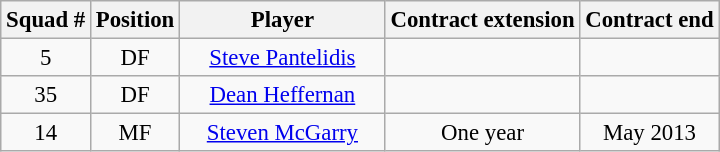<table class="wikitable sortable" style="text-align:center; font-size:95%;">
<tr>
<th>Squad #</th>
<th>Position</th>
<th width=130>Player</th>
<th>Contract extension</th>
<th>Contract end</th>
</tr>
<tr>
<td>5</td>
<td>DF</td>
<td> <a href='#'>Steve Pantelidis</a></td>
<td></td>
<td></td>
</tr>
<tr>
<td>35</td>
<td>DF</td>
<td> <a href='#'>Dean Heffernan</a></td>
<td></td>
<td></td>
</tr>
<tr>
<td>14</td>
<td>MF</td>
<td> <a href='#'>Steven McGarry</a></td>
<td>One year</td>
<td>May 2013</td>
</tr>
</table>
